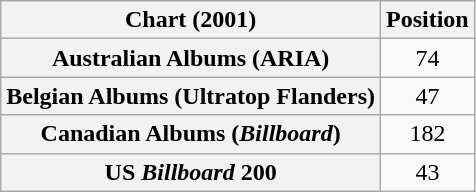<table class="wikitable sortable plainrowheaders" style="text-align:center">
<tr>
<th scope="col">Chart (2001)</th>
<th scope="col">Position</th>
</tr>
<tr>
<th scope="row">Australian Albums (ARIA)</th>
<td>74</td>
</tr>
<tr>
<th scope="row">Belgian Albums (Ultratop Flanders)</th>
<td>47</td>
</tr>
<tr>
<th scope="row">Canadian Albums (<em>Billboard</em>)</th>
<td>182</td>
</tr>
<tr>
<th scope="row">US <em>Billboard</em> 200</th>
<td>43</td>
</tr>
</table>
